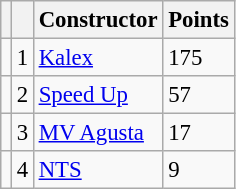<table class="wikitable" style="font-size: 95%;">
<tr>
<th></th>
<th></th>
<th>Constructor</th>
<th>Points</th>
</tr>
<tr>
<td></td>
<td align=center>1</td>
<td> <a href='#'>Kalex</a></td>
<td align=left>175</td>
</tr>
<tr>
<td></td>
<td align=center>2</td>
<td> <a href='#'>Speed Up</a></td>
<td align=left>57</td>
</tr>
<tr>
<td></td>
<td align=center>3</td>
<td> <a href='#'>MV Agusta</a></td>
<td align=left>17</td>
</tr>
<tr>
<td></td>
<td align=center>4</td>
<td> <a href='#'>NTS</a></td>
<td align=left>9</td>
</tr>
</table>
